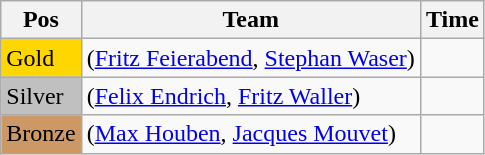<table class="wikitable">
<tr>
<th>Pos</th>
<th>Team</th>
<th>Time</th>
</tr>
<tr>
<td style="background:gold">Gold</td>
<td> (<a href='#'>Fritz Feierabend</a>, <a href='#'>Stephan Waser</a>)</td>
<td></td>
</tr>
<tr>
<td style="background:silver">Silver</td>
<td> (<a href='#'>Felix Endrich</a>, <a href='#'>Fritz Waller</a>)</td>
<td></td>
</tr>
<tr>
<td style="background:#cc9966">Bronze</td>
<td> (<a href='#'>Max Houben</a>, <a href='#'>Jacques Mouvet</a>)</td>
<td></td>
</tr>
</table>
